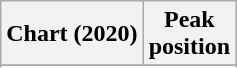<table class="wikitable plainrowheaders">
<tr>
<th>Chart (2020)</th>
<th>Peak<br>position</th>
</tr>
<tr>
</tr>
<tr>
</tr>
<tr>
</tr>
<tr>
</tr>
</table>
